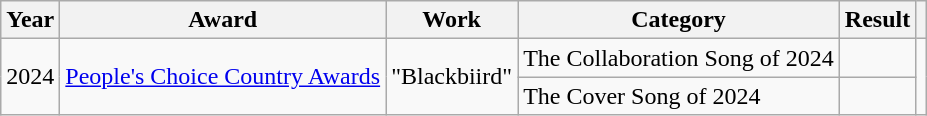<table class="wikitable">
<tr>
<th scope="col">Year</th>
<th scope="col">Award</th>
<th scope="col">Work</th>
<th scope="col">Category</th>
<th scope="col">Result</th>
<th scope="col"></th>
</tr>
<tr>
<td rowspan=2>2024</td>
<td rowspan=2><a href='#'>People's Choice Country Awards</a></td>
<td rowspan=2>"Blackbiird" </td>
<td>The Collaboration Song of 2024</td>
<td></td>
<td rowspan=2 align="center"></td>
</tr>
<tr>
<td>The Cover Song of 2024</td>
<td></td>
</tr>
</table>
